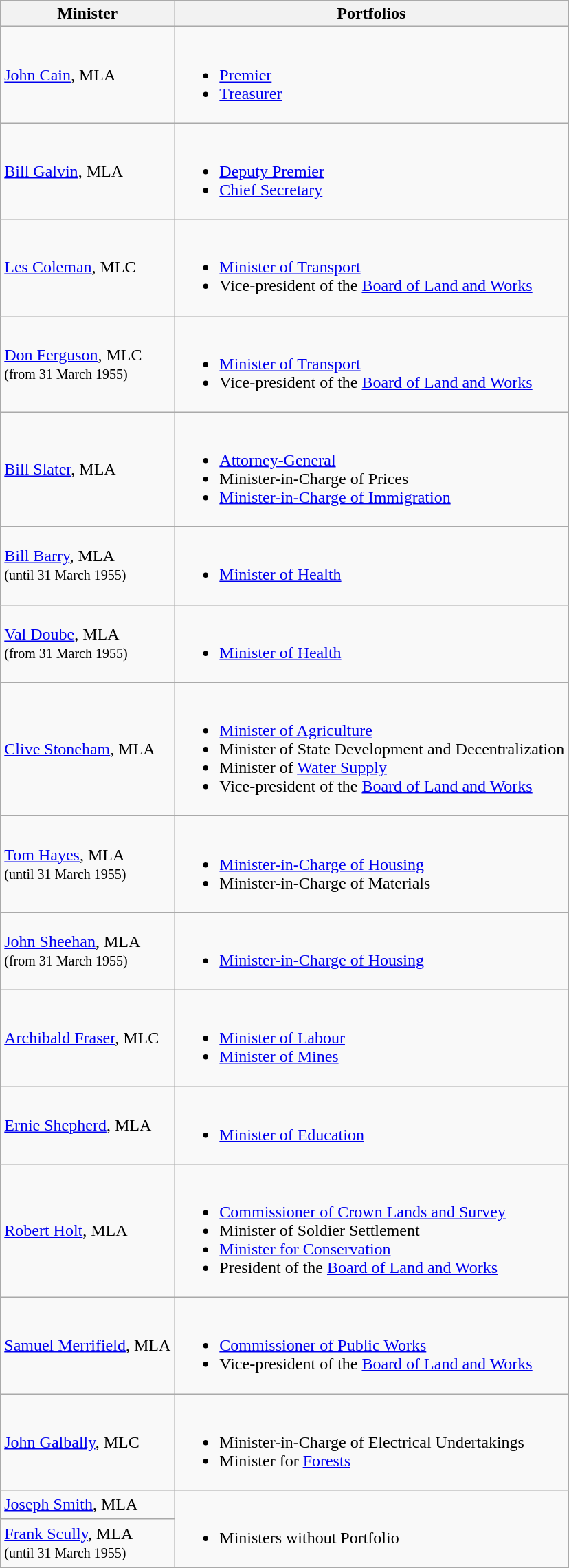<table class="wikitable">
<tr>
<th>Minister</th>
<th>Portfolios</th>
</tr>
<tr>
<td><a href='#'>John Cain</a>, MLA</td>
<td><br><ul><li><a href='#'>Premier</a></li><li><a href='#'>Treasurer</a></li></ul></td>
</tr>
<tr>
<td><a href='#'>Bill Galvin</a>, MLA</td>
<td><br><ul><li><a href='#'>Deputy Premier</a></li><li><a href='#'>Chief Secretary</a></li></ul></td>
</tr>
<tr>
<td><a href='#'>Les Coleman</a>, MLC</td>
<td><br><ul><li><a href='#'>Minister of Transport</a></li><li>Vice-president of the <a href='#'>Board of Land and Works</a></li></ul></td>
</tr>
<tr>
<td><a href='#'>Don Ferguson</a>, MLC <br><small>(from 31 March 1955)</small></td>
<td><br><ul><li><a href='#'>Minister of Transport</a></li><li>Vice-president of the <a href='#'>Board of Land and Works</a></li></ul></td>
</tr>
<tr>
<td><a href='#'>Bill Slater</a>, MLA</td>
<td><br><ul><li><a href='#'>Attorney-General</a></li><li>Minister-in-Charge of Prices</li><li><a href='#'>Minister-in-Charge of Immigration</a></li></ul></td>
</tr>
<tr>
<td><a href='#'>Bill Barry</a>, MLA <br><small>(until 31 March 1955)</small></td>
<td><br><ul><li><a href='#'>Minister of Health</a></li></ul></td>
</tr>
<tr>
<td><a href='#'>Val Doube</a>, MLA <br><small>(from 31 March 1955)</small></td>
<td><br><ul><li><a href='#'>Minister of Health</a></li></ul></td>
</tr>
<tr>
<td><a href='#'>Clive Stoneham</a>, MLA</td>
<td><br><ul><li><a href='#'>Minister of Agriculture</a></li><li>Minister of State Development and Decentralization</li><li>Minister of <a href='#'>Water Supply</a></li><li>Vice-president of the <a href='#'>Board of Land and Works</a></li></ul></td>
</tr>
<tr>
<td><a href='#'>Tom Hayes</a>, MLA <br><small>(until 31 March 1955)</small></td>
<td><br><ul><li><a href='#'>Minister-in-Charge of Housing</a></li><li>Minister-in-Charge of Materials</li></ul></td>
</tr>
<tr>
<td><a href='#'>John Sheehan</a>, MLA <br><small>(from 31 March 1955)</small></td>
<td><br><ul><li><a href='#'>Minister-in-Charge of Housing</a></li></ul></td>
</tr>
<tr>
<td><a href='#'>Archibald Fraser</a>, MLC</td>
<td><br><ul><li><a href='#'>Minister of Labour</a></li><li><a href='#'>Minister of Mines</a></li></ul></td>
</tr>
<tr>
<td><a href='#'>Ernie Shepherd</a>, MLA</td>
<td><br><ul><li><a href='#'>Minister of Education</a></li></ul></td>
</tr>
<tr>
<td><a href='#'>Robert Holt</a>, MLA</td>
<td><br><ul><li><a href='#'>Commissioner of Crown Lands and Survey</a></li><li>Minister of Soldier Settlement</li><li><a href='#'>Minister for Conservation</a></li><li>President of the <a href='#'>Board of Land and Works</a></li></ul></td>
</tr>
<tr>
<td><a href='#'>Samuel Merrifield</a>, MLA</td>
<td><br><ul><li><a href='#'>Commissioner of Public Works</a></li><li>Vice-president of the <a href='#'>Board of Land and Works</a></li></ul></td>
</tr>
<tr>
<td><a href='#'>John Galbally</a>, MLC</td>
<td><br><ul><li>Minister-in-Charge of Electrical Undertakings</li><li>Minister for <a href='#'>Forests</a></li></ul></td>
</tr>
<tr>
<td><a href='#'>Joseph Smith</a>, MLA</td>
<td rowspan="2"><br><ul><li>Ministers without Portfolio</li></ul></td>
</tr>
<tr>
<td><a href='#'>Frank Scully</a>, MLA <br><small>(until 31 March 1955)</small></td>
</tr>
<tr>
</tr>
</table>
